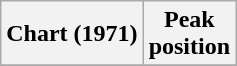<table class="wikitable plainrowheaders">
<tr>
<th scope="col">Chart (1971)</th>
<th scope="col">Peak<br>position</th>
</tr>
<tr>
</tr>
</table>
